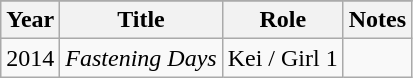<table class="wikitable sortable plainwheaders">
<tr>
</tr>
<tr style="text-align:center;">
<th scope="col">Year</th>
<th scope="col">Title</th>
<th scope="col">Role</th>
<th scope="col">Notes</th>
</tr>
<tr>
<td>2014</td>
<td><em>Fastening Days</em></td>
<td>Kei / Girl 1</td>
<td></td>
</tr>
</table>
